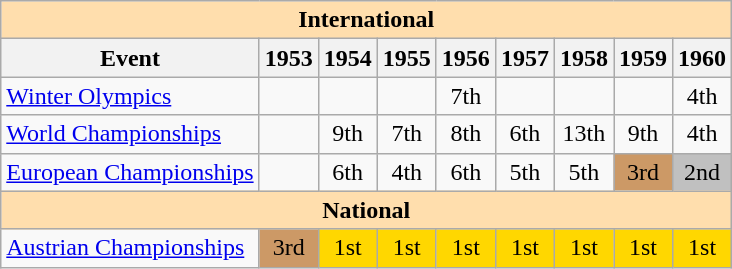<table class="wikitable" style="text-align:center">
<tr>
<th style="background-color: #ffdead; " colspan=9 align=center>International</th>
</tr>
<tr>
<th>Event</th>
<th>1953</th>
<th>1954</th>
<th>1955</th>
<th>1956</th>
<th>1957</th>
<th>1958</th>
<th>1959</th>
<th>1960</th>
</tr>
<tr>
<td align=left><a href='#'>Winter Olympics</a></td>
<td></td>
<td></td>
<td></td>
<td>7th</td>
<td></td>
<td></td>
<td></td>
<td>4th</td>
</tr>
<tr>
<td align=left><a href='#'>World Championships</a></td>
<td></td>
<td>9th</td>
<td>7th</td>
<td>8th</td>
<td>6th</td>
<td>13th</td>
<td>9th</td>
<td>4th</td>
</tr>
<tr>
<td align=left><a href='#'>European Championships</a></td>
<td></td>
<td>6th</td>
<td>4th</td>
<td>6th</td>
<td>5th</td>
<td>5th</td>
<td bgcolor=cc9966>3rd</td>
<td bgcolor=silver>2nd</td>
</tr>
<tr>
<th style="background-color: #ffdead; " colspan=9 align=center>National</th>
</tr>
<tr>
<td align=left><a href='#'>Austrian Championships</a></td>
<td bgcolor=cc9966>3rd</td>
<td bgcolor=gold>1st</td>
<td bgcolor=gold>1st</td>
<td bgcolor=gold>1st</td>
<td bgcolor=gold>1st</td>
<td bgcolor=gold>1st</td>
<td bgcolor=gold>1st</td>
<td bgcolor=gold>1st</td>
</tr>
</table>
